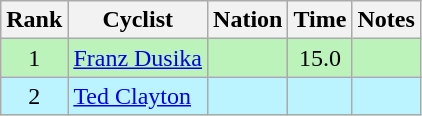<table class="wikitable sortable" style="text-align:center">
<tr>
<th>Rank</th>
<th>Cyclist</th>
<th>Nation</th>
<th>Time</th>
<th>Notes</th>
</tr>
<tr style="background:#bbf3bb;">
<td>1</td>
<td align=left><a href='#'>Franz Dusika</a></td>
<td align=left></td>
<td>15.0</td>
<td></td>
</tr>
<tr bgcolor=bbf3ff>
<td>2</td>
<td align=left><a href='#'>Ted Clayton</a></td>
<td align=left></td>
<td></td>
<td></td>
</tr>
</table>
